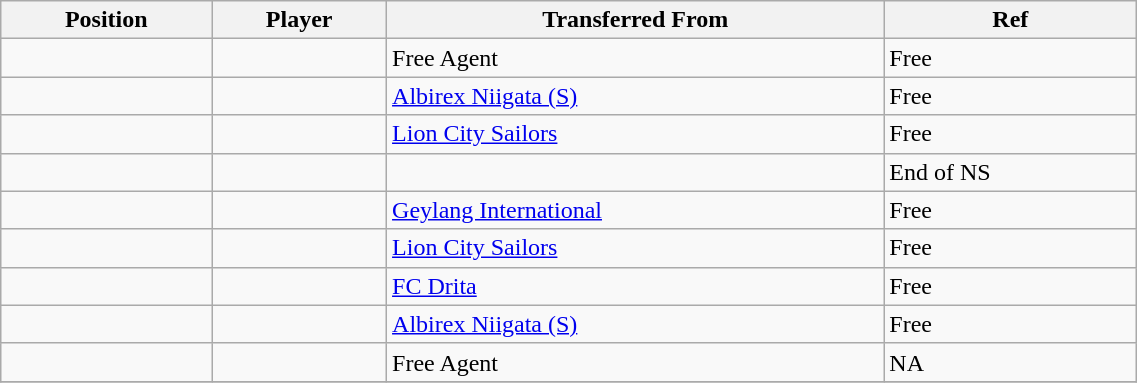<table class="wikitable sortable" style="width:60%; text-align:center; font-size:100%; text-align:left;">
<tr>
<th><strong>Position</strong></th>
<th><strong>Player</strong></th>
<th><strong>Transferred From</strong></th>
<th><strong>Ref</strong></th>
</tr>
<tr>
<td></td>
<td></td>
<td>Free Agent</td>
<td>Free </td>
</tr>
<tr>
<td></td>
<td></td>
<td> <a href='#'>Albirex Niigata (S)</a></td>
<td>Free </td>
</tr>
<tr>
<td></td>
<td></td>
<td> <a href='#'>Lion City Sailors</a></td>
<td>Free </td>
</tr>
<tr>
<td></td>
<td></td>
<td></td>
<td>End of NS </td>
</tr>
<tr>
<td></td>
<td></td>
<td> <a href='#'>Geylang International</a></td>
<td>Free </td>
</tr>
<tr>
<td></td>
<td></td>
<td> <a href='#'>Lion City Sailors</a></td>
<td>Free </td>
</tr>
<tr>
<td></td>
<td></td>
<td> <a href='#'>FC Drita</a></td>
<td>Free </td>
</tr>
<tr>
<td></td>
<td></td>
<td> <a href='#'>Albirex Niigata (S)</a></td>
<td>Free </td>
</tr>
<tr>
<td></td>
<td></td>
<td>Free Agent</td>
<td>NA</td>
</tr>
<tr>
</tr>
</table>
